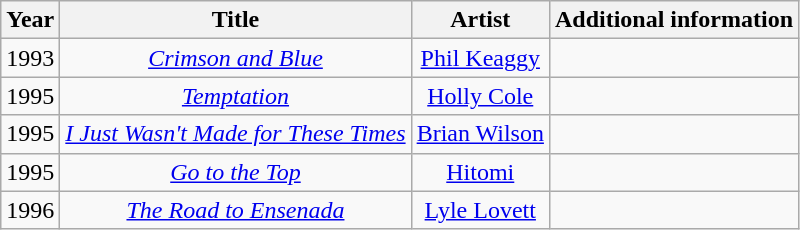<table class="wikitable" style="text-align:center;">
<tr>
<th>Year</th>
<th>Title</th>
<th>Artist</th>
<th>Additional information</th>
</tr>
<tr>
<td>1993</td>
<td><em><a href='#'>Crimson and Blue</a></em></td>
<td><a href='#'>Phil Keaggy</a></td>
<td></td>
</tr>
<tr>
<td>1995</td>
<td><a href='#'><em>Temptation</em></a></td>
<td><a href='#'>Holly Cole</a></td>
<td></td>
</tr>
<tr>
<td>1995</td>
<td><a href='#'><em>I Just Wasn't Made for These Times</em></a></td>
<td><a href='#'>Brian Wilson</a></td>
<td></td>
</tr>
<tr>
<td>1995</td>
<td><a href='#'><em>Go to the Top</em></a></td>
<td><a href='#'>Hitomi</a></td>
<td></td>
</tr>
<tr>
<td>1996</td>
<td><em><a href='#'>The Road to Ensenada</a></em></td>
<td><a href='#'>Lyle Lovett</a></td>
<td></td>
</tr>
</table>
